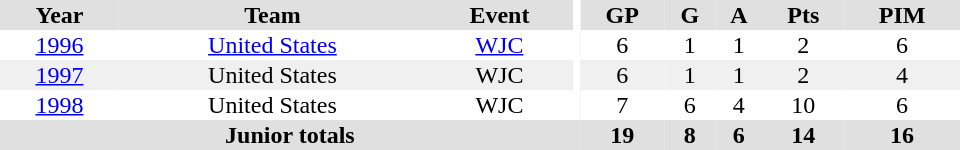<table border="0" cellpadding="1" cellspacing="0" ID="Table3" style="text-align:center; width:40em">
<tr bgcolor="#e0e0e0">
<th>Year</th>
<th>Team</th>
<th>Event</th>
<th rowspan="102" bgcolor="#ffffff"></th>
<th>GP</th>
<th>G</th>
<th>A</th>
<th>Pts</th>
<th>PIM</th>
</tr>
<tr>
<td><a href='#'>1996</a></td>
<td><a href='#'>United States</a></td>
<td><a href='#'>WJC</a></td>
<td>6</td>
<td>1</td>
<td>1</td>
<td>2</td>
<td>6</td>
</tr>
<tr bgcolor="#f0f0f0">
<td><a href='#'>1997</a></td>
<td>United States</td>
<td>WJC</td>
<td>6</td>
<td>1</td>
<td>1</td>
<td>2</td>
<td>4</td>
</tr>
<tr>
<td><a href='#'>1998</a></td>
<td>United States</td>
<td>WJC</td>
<td>7</td>
<td>6</td>
<td>4</td>
<td>10</td>
<td>6</td>
</tr>
<tr bgcolor="#e0e0e0">
<th colspan="4">Junior totals</th>
<th>19</th>
<th>8</th>
<th>6</th>
<th>14</th>
<th>16</th>
</tr>
</table>
